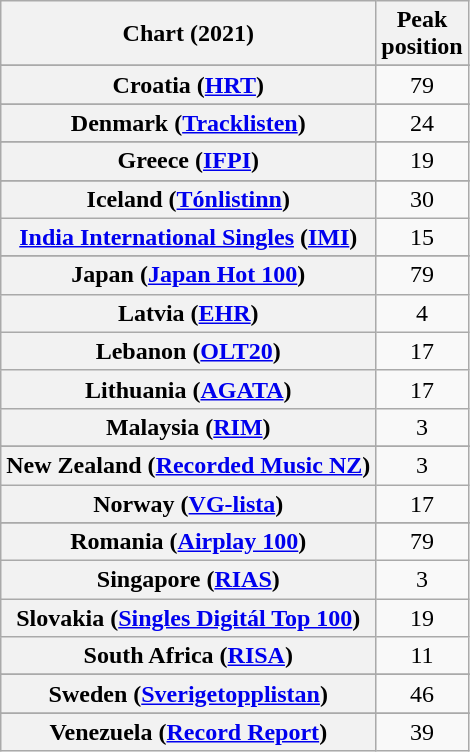<table class="wikitable sortable plainrowheaders" style="text-align:center">
<tr>
<th scope="col">Chart (2021)</th>
<th scope="col">Peak<br>position</th>
</tr>
<tr>
</tr>
<tr>
</tr>
<tr>
</tr>
<tr>
</tr>
<tr>
</tr>
<tr>
</tr>
<tr>
</tr>
<tr>
<th scope="row">Croatia (<a href='#'>HRT</a>)</th>
<td>79</td>
</tr>
<tr>
</tr>
<tr>
<th scope="row">Denmark (<a href='#'>Tracklisten</a>)</th>
<td>24</td>
</tr>
<tr>
</tr>
<tr>
</tr>
<tr>
</tr>
<tr>
<th scope="row">Greece (<a href='#'>IFPI</a>)</th>
<td>19</td>
</tr>
<tr>
</tr>
<tr>
<th scope="row">Iceland (<a href='#'>Tónlistinn</a>)</th>
<td>30</td>
</tr>
<tr>
<th scope="row"><a href='#'>India International Singles</a> (<a href='#'>IMI</a>)</th>
<td>15</td>
</tr>
<tr>
</tr>
<tr>
<th scope="row">Japan (<a href='#'>Japan Hot 100</a>)</th>
<td>79</td>
</tr>
<tr>
<th scope="row">Latvia (<a href='#'>EHR</a>)</th>
<td>4</td>
</tr>
<tr>
<th scope="row">Lebanon (<a href='#'>OLT20</a>)</th>
<td>17</td>
</tr>
<tr>
<th scope="row">Lithuania (<a href='#'>AGATA</a>)</th>
<td>17</td>
</tr>
<tr>
<th scope="row">Malaysia (<a href='#'>RIM</a>)</th>
<td>3</td>
</tr>
<tr>
</tr>
<tr>
<th scope="row">New Zealand (<a href='#'>Recorded Music NZ</a>)</th>
<td>3</td>
</tr>
<tr>
<th scope="row">Norway (<a href='#'>VG-lista</a>)</th>
<td>17</td>
</tr>
<tr>
</tr>
<tr>
<th scope="row">Romania (<a href='#'>Airplay 100</a>)</th>
<td>79</td>
</tr>
<tr>
<th scope="row">Singapore (<a href='#'>RIAS</a>)</th>
<td>3</td>
</tr>
<tr>
<th scope="row">Slovakia (<a href='#'>Singles Digitál Top 100</a>)</th>
<td>19</td>
</tr>
<tr>
<th scope="row">South Africa (<a href='#'>RISA</a>)</th>
<td>11</td>
</tr>
<tr>
</tr>
<tr>
<th scope="row">Sweden (<a href='#'>Sverigetopplistan</a>)</th>
<td>46</td>
</tr>
<tr>
</tr>
<tr>
</tr>
<tr>
</tr>
<tr>
</tr>
<tr>
</tr>
<tr>
</tr>
<tr>
</tr>
<tr>
<th scope="row">Venezuela (<a href='#'>Record Report</a>)</th>
<td>39</td>
</tr>
</table>
